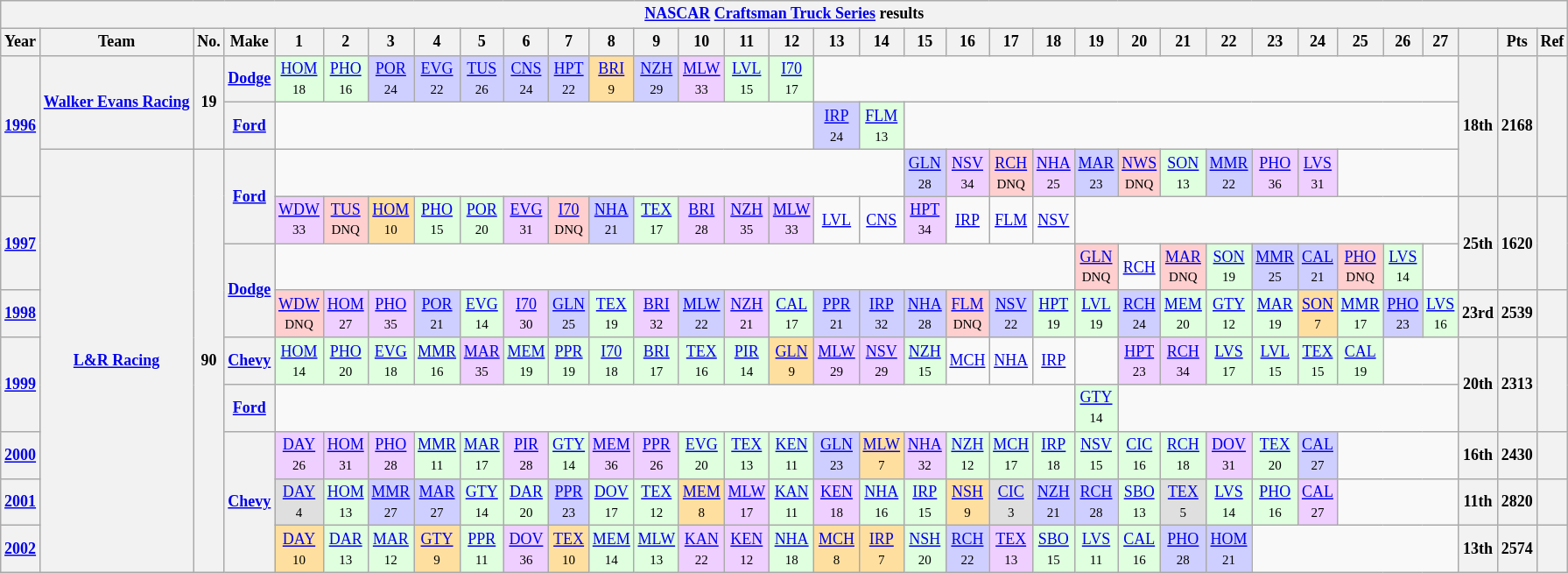<table class="wikitable" style="text-align:center; font-size:75%">
<tr>
<th colspan=45><a href='#'>NASCAR</a> <a href='#'>Craftsman Truck Series</a> results</th>
</tr>
<tr>
<th>Year</th>
<th>Team</th>
<th>No.</th>
<th>Make</th>
<th>1</th>
<th>2</th>
<th>3</th>
<th>4</th>
<th>5</th>
<th>6</th>
<th>7</th>
<th>8</th>
<th>9</th>
<th>10</th>
<th>11</th>
<th>12</th>
<th>13</th>
<th>14</th>
<th>15</th>
<th>16</th>
<th>17</th>
<th>18</th>
<th>19</th>
<th>20</th>
<th>21</th>
<th>22</th>
<th>23</th>
<th>24</th>
<th>25</th>
<th>26</th>
<th>27</th>
<th></th>
<th>Pts</th>
<th>Ref</th>
</tr>
<tr>
<th rowspan=3><a href='#'>1996</a></th>
<th rowspan=2><a href='#'>Walker Evans Racing</a></th>
<th rowspan=2>19</th>
<th><a href='#'>Dodge</a></th>
<td style="background:#DFFFDF;"><a href='#'>HOM</a><br><small>18</small></td>
<td style="background:#DFFFDF;"><a href='#'>PHO</a><br><small>16</small></td>
<td style="background:#CFCFFF;"><a href='#'>POR</a><br><small>24</small></td>
<td style="background:#CFCFFF;"><a href='#'>EVG</a><br><small>22</small></td>
<td style="background:#CFCFFF;"><a href='#'>TUS</a><br><small>26</small></td>
<td style="background:#CFCFFF;"><a href='#'>CNS</a><br><small>24</small></td>
<td style="background:#CFCFFF;"><a href='#'>HPT</a><br><small>22</small></td>
<td style="background:#FFDF9F;"><a href='#'>BRI</a><br><small>9</small></td>
<td style="background:#CFCFFF;"><a href='#'>NZH</a><br><small>29</small></td>
<td style="background:#EFCFFF;"><a href='#'>MLW</a><br><small>33</small></td>
<td style="background:#DFFFDF;"><a href='#'>LVL</a><br><small>15</small></td>
<td style="background:#DFFFDF;"><a href='#'>I70</a><br><small>17</small></td>
<td colspan=15></td>
<th rowspan=3>18th</th>
<th rowspan=3>2168</th>
<th rowspan=3></th>
</tr>
<tr>
<th><a href='#'>Ford</a></th>
<td colspan=12></td>
<td style="background:#CFCFFF;"><a href='#'>IRP</a><br><small>24</small></td>
<td style="background:#DFFFDF;"><a href='#'>FLM</a><br><small>13</small></td>
<td colspan=13></td>
</tr>
<tr>
<th rowspan=9><a href='#'>L&R Racing</a></th>
<th rowspan=9>90</th>
<th rowspan=2><a href='#'>Ford</a></th>
<td colspan=14></td>
<td style="background:#CFCFFF;"><a href='#'>GLN</a><br><small>28</small></td>
<td style="background:#EFCFFF;"><a href='#'>NSV</a><br><small>34</small></td>
<td style="background:#FFCFCF;"><a href='#'>RCH</a><br><small>DNQ</small></td>
<td style="background:#EFCFFF;"><a href='#'>NHA</a><br><small>25</small></td>
<td style="background:#CFCFFF;"><a href='#'>MAR</a><br><small>23</small></td>
<td style="background:#FFCFCF;"><a href='#'>NWS</a><br><small>DNQ</small></td>
<td style="background:#DFFFDF;"><a href='#'>SON</a><br><small>13</small></td>
<td style="background:#CFCFFF;"><a href='#'>MMR</a><br><small>22</small></td>
<td style="background:#EFCFFF;"><a href='#'>PHO</a><br><small>36</small></td>
<td style="background:#EFCFFF;"><a href='#'>LVS</a><br><small>31</small></td>
<td colspan=3></td>
</tr>
<tr>
<th rowspan=2><a href='#'>1997</a></th>
<td style="background:#EFCFFF;"><a href='#'>WDW</a><br><small>33</small></td>
<td style="background:#FFCFCF;"><a href='#'>TUS</a><br><small>DNQ</small></td>
<td style="background:#FFDF9F;"><a href='#'>HOM</a><br><small>10</small></td>
<td style="background:#DFFFDF;"><a href='#'>PHO</a><br><small>15</small></td>
<td style="background:#DFFFDF;"><a href='#'>POR</a><br><small>20</small></td>
<td style="background:#EFCFFF;"><a href='#'>EVG</a><br><small>31</small></td>
<td style="background:#FFCFCF;"><a href='#'>I70</a><br><small>DNQ</small></td>
<td style="background:#CFCFFF;"><a href='#'>NHA</a><br><small>21</small></td>
<td style="background:#DFFFDF;"><a href='#'>TEX</a><br><small>17</small></td>
<td style="background:#EFCFFF;"><a href='#'>BRI</a><br><small>28</small></td>
<td style="background:#EFCFFF;"><a href='#'>NZH</a><br><small>35</small></td>
<td style="background:#EFCFFF;"><a href='#'>MLW</a><br><small>33</small></td>
<td><a href='#'>LVL</a></td>
<td><a href='#'>CNS</a></td>
<td style="background:#EFCFFF;"><a href='#'>HPT</a><br><small>34</small></td>
<td><a href='#'>IRP</a></td>
<td><a href='#'>FLM</a></td>
<td><a href='#'>NSV</a></td>
<td colspan=9></td>
<th rowspan=2>25th</th>
<th rowspan=2>1620</th>
<th rowspan=2></th>
</tr>
<tr>
<th rowspan=2><a href='#'>Dodge</a></th>
<td colspan=18></td>
<td style="background:#FFCFCF;"><a href='#'>GLN</a><br><small>DNQ</small></td>
<td><a href='#'>RCH</a></td>
<td style="background:#FFCFCF;"><a href='#'>MAR</a><br><small>DNQ</small></td>
<td style="background:#DFFFDF;"><a href='#'>SON</a><br><small>19</small></td>
<td style="background:#CFCFFF;"><a href='#'>MMR</a><br><small>25</small></td>
<td style="background:#CFCFFF;"><a href='#'>CAL</a><br><small>21</small></td>
<td style="background:#FFCFCF;"><a href='#'>PHO</a><br><small>DNQ</small></td>
<td style="background:#DFFFDF;"><a href='#'>LVS</a><br><small>14</small></td>
<td></td>
</tr>
<tr>
<th><a href='#'>1998</a></th>
<td style="background:#FFCFCF;"><a href='#'>WDW</a><br><small>DNQ</small></td>
<td style="background:#EFCFFF;"><a href='#'>HOM</a><br><small>27</small></td>
<td style="background:#EFCFFF;"><a href='#'>PHO</a><br><small>35</small></td>
<td style="background:#CFCFFF;"><a href='#'>POR</a><br><small>21</small></td>
<td style="background:#DFFFDF;"><a href='#'>EVG</a><br><small>14</small></td>
<td style="background:#EFCFFF;"><a href='#'>I70</a><br><small>30</small></td>
<td style="background:#CFCFFF;"><a href='#'>GLN</a><br><small>25</small></td>
<td style="background:#DFFFDF;"><a href='#'>TEX</a><br><small>19</small></td>
<td style="background:#EFCFFF;"><a href='#'>BRI</a><br><small>32</small></td>
<td style="background:#CFCFFF;"><a href='#'>MLW</a><br><small>22</small></td>
<td style="background:#EFCFFF;"><a href='#'>NZH</a><br><small>21</small></td>
<td style="background:#DFFFDF;"><a href='#'>CAL</a><br><small>17</small></td>
<td style="background:#CFCFFF;"><a href='#'>PPR</a><br><small>21</small></td>
<td style="background:#CFCFFF;"><a href='#'>IRP</a><br><small>32</small></td>
<td style="background:#CFCFFF;"><a href='#'>NHA</a><br><small>28</small></td>
<td style="background:#FFCFCF;"><a href='#'>FLM</a><br><small>DNQ</small></td>
<td style="background:#CFCFFF;"><a href='#'>NSV</a><br><small>22</small></td>
<td style="background:#DFFFDF;"><a href='#'>HPT</a><br><small>19</small></td>
<td style="background:#DFFFDF;"><a href='#'>LVL</a><br><small>19</small></td>
<td style="background:#CFCFFF;"><a href='#'>RCH</a><br><small>24</small></td>
<td style="background:#DFFFDF;"><a href='#'>MEM</a><br><small>20</small></td>
<td style="background:#DFFFDF;"><a href='#'>GTY</a><br><small>12</small></td>
<td style="background:#DFFFDF;"><a href='#'>MAR</a><br><small>19</small></td>
<td style="background:#FFDF9F;"><a href='#'>SON</a><br><small>7</small></td>
<td style="background:#DFFFDF;"><a href='#'>MMR</a><br><small>17</small></td>
<td style="background:#CFCFFF;"><a href='#'>PHO</a><br><small>23</small></td>
<td style="background:#DFFFDF;"><a href='#'>LVS</a><br><small>16</small></td>
<th>23rd</th>
<th>2539</th>
<th></th>
</tr>
<tr>
<th rowspan=2><a href='#'>1999</a></th>
<th><a href='#'>Chevy</a></th>
<td style="background:#DFFFDF;"><a href='#'>HOM</a><br><small>14</small></td>
<td style="background:#DFFFDF;"><a href='#'>PHO</a><br><small>20</small></td>
<td style="background:#DFFFDF;"><a href='#'>EVG</a><br><small>18</small></td>
<td style="background:#DFFFDF;"><a href='#'>MMR</a><br><small>16</small></td>
<td style="background:#EFCFFF;"><a href='#'>MAR</a><br><small>35</small></td>
<td style="background:#DFFFDF;"><a href='#'>MEM</a><br><small>19</small></td>
<td style="background:#DFFFDF;"><a href='#'>PPR</a><br><small>19</small></td>
<td style="background:#DFFFDF;"><a href='#'>I70</a><br><small>18</small></td>
<td style="background:#DFFFDF;"><a href='#'>BRI</a><br><small>17</small></td>
<td style="background:#DFFFDF;"><a href='#'>TEX</a><br><small>16</small></td>
<td style="background:#DFFFDF;"><a href='#'>PIR</a><br><small>14</small></td>
<td style="background:#FFDF9F;"><a href='#'>GLN</a><br><small>9</small></td>
<td style="background:#EFCFFF;"><a href='#'>MLW</a><br><small>29</small></td>
<td style="background:#EFCFFF;"><a href='#'>NSV</a><br><small>29</small></td>
<td style="background:#DFFFDF;"><a href='#'>NZH</a><br><small>15</small></td>
<td><a href='#'>MCH</a></td>
<td><a href='#'>NHA</a></td>
<td><a href='#'>IRP</a></td>
<td></td>
<td style="background:#EFCFFF;"><a href='#'>HPT</a><br><small>23</small></td>
<td style="background:#EFCFFF;"><a href='#'>RCH</a><br><small>34</small></td>
<td style="background:#DFFFDF;"><a href='#'>LVS</a><br><small>17</small></td>
<td style="background:#DFFFDF;"><a href='#'>LVL</a><br><small>15</small></td>
<td style="background:#DFFFDF;"><a href='#'>TEX</a><br><small>15</small></td>
<td style="background:#DFFFDF;"><a href='#'>CAL</a><br><small>19</small></td>
<td colspan=2></td>
<th rowspan=2>20th</th>
<th rowspan=2>2313</th>
<th rowspan=2></th>
</tr>
<tr>
<th><a href='#'>Ford</a></th>
<td colspan=18></td>
<td style="background:#DFFFDF;"><a href='#'>GTY</a><br><small>14</small></td>
<td colspan=8></td>
</tr>
<tr>
<th><a href='#'>2000</a></th>
<th rowspan=3><a href='#'>Chevy</a></th>
<td style="background:#EFCFFF;"><a href='#'>DAY</a><br><small>26</small></td>
<td style="background:#EFCFFF;"><a href='#'>HOM</a><br><small>31</small></td>
<td style="background:#EFCFFF;"><a href='#'>PHO</a><br><small>28</small></td>
<td style="background:#DFFFDF;"><a href='#'>MMR</a><br><small>11</small></td>
<td style="background:#DFFFDF;"><a href='#'>MAR</a><br><small>17</small></td>
<td style="background:#EFCFFF;"><a href='#'>PIR</a><br><small>28</small></td>
<td style="background:#DFFFDF;"><a href='#'>GTY</a><br><small>14</small></td>
<td style="background:#EFCFFF;"><a href='#'>MEM</a><br><small>36</small></td>
<td style="background:#EFCFFF;"><a href='#'>PPR</a><br><small>26</small></td>
<td style="background:#DFFFDF;"><a href='#'>EVG</a><br><small>20</small></td>
<td style="background:#DFFFDF;"><a href='#'>TEX</a><br><small>13</small></td>
<td style="background:#DFFFDF;"><a href='#'>KEN</a><br><small>11</small></td>
<td style="background:#CFCFFF;"><a href='#'>GLN</a><br><small>23</small></td>
<td style="background:#FFDF9F;"><a href='#'>MLW</a><br><small>7</small></td>
<td style="background:#EFCFFF;"><a href='#'>NHA</a><br><small>32</small></td>
<td style="background:#DFFFDF;"><a href='#'>NZH</a><br><small>12</small></td>
<td style="background:#DFFFDF;"><a href='#'>MCH</a><br><small>17</small></td>
<td style="background:#DFFFDF;"><a href='#'>IRP</a><br><small>18</small></td>
<td style="background:#DFFFDF;"><a href='#'>NSV</a><br><small>15</small></td>
<td style="background:#DFFFDF;"><a href='#'>CIC</a><br><small>16</small></td>
<td style="background:#DFFFDF;"><a href='#'>RCH</a><br><small>18</small></td>
<td style="background:#EFCFFF;"><a href='#'>DOV</a><br><small>31</small></td>
<td style="background:#DFFFDF;"><a href='#'>TEX</a><br><small>20</small></td>
<td style="background:#CFCFFF;"><a href='#'>CAL</a><br><small>27</small></td>
<td colspan=3></td>
<th>16th</th>
<th>2430</th>
<th></th>
</tr>
<tr>
<th><a href='#'>2001</a></th>
<td style="background:#DFDFDF;"><a href='#'>DAY</a><br><small>4</small></td>
<td style="background:#DFFFDF;"><a href='#'>HOM</a><br><small>13</small></td>
<td style="background:#CFCFFF;"><a href='#'>MMR</a><br><small>27</small></td>
<td style="background:#CFCFFF;"><a href='#'>MAR</a><br><small>27</small></td>
<td style="background:#DFFFDF;"><a href='#'>GTY</a><br><small>14</small></td>
<td style="background:#DFFFDF;"><a href='#'>DAR</a><br><small>20</small></td>
<td style="background:#CFCFFF;"><a href='#'>PPR</a><br><small>23</small></td>
<td style="background:#DFFFDF;"><a href='#'>DOV</a><br><small>17</small></td>
<td style="background:#DFFFDF;"><a href='#'>TEX</a><br><small>12</small></td>
<td style="background:#FFDF9F;"><a href='#'>MEM</a><br><small>8</small></td>
<td style="background:#EFCFFF;"><a href='#'>MLW</a><br><small>17</small></td>
<td style="background:#DFFFDF;"><a href='#'>KAN</a><br><small>11</small></td>
<td style="background:#EFCFFF;"><a href='#'>KEN</a><br><small>18</small></td>
<td style="background:#DFFFDF;"><a href='#'>NHA</a><br><small>16</small></td>
<td style="background:#DFFFDF;"><a href='#'>IRP</a><br><small>15</small></td>
<td style="background:#FFDF9F;"><a href='#'>NSH</a><br><small>9</small></td>
<td style="background:#DFDFDF;"><a href='#'>CIC</a><br><small>3</small></td>
<td style="background:#CFCFFF;"><a href='#'>NZH</a><br><small>21</small></td>
<td style="background:#CFCFFF;"><a href='#'>RCH</a><br><small>28</small></td>
<td style="background:#DFFFDF;"><a href='#'>SBO</a><br><small>13</small></td>
<td style="background:#DFDFDF;"><a href='#'>TEX</a><br><small>5</small></td>
<td style="background:#DFFFDF;"><a href='#'>LVS</a><br><small>14</small></td>
<td style="background:#DFFFDF;"><a href='#'>PHO</a><br><small>16</small></td>
<td style="background:#EFCFFF;"><a href='#'>CAL</a><br><small>27</small></td>
<td colspan=3></td>
<th>11th</th>
<th>2820</th>
<th></th>
</tr>
<tr>
<th><a href='#'>2002</a></th>
<td style="background:#FFDF9F;"><a href='#'>DAY</a><br><small>10</small></td>
<td style="background:#DFFFDF;"><a href='#'>DAR</a><br><small>13</small></td>
<td style="background:#DFFFDF;"><a href='#'>MAR</a><br><small>12</small></td>
<td style="background:#FFDF9F;"><a href='#'>GTY</a><br><small>9</small></td>
<td style="background:#DFFFDF;"><a href='#'>PPR</a><br><small>11</small></td>
<td style="background:#EFCFFF;"><a href='#'>DOV</a><br><small>36</small></td>
<td style="background:#FFDF9F;"><a href='#'>TEX</a><br><small>10</small></td>
<td style="background:#DFFFDF;"><a href='#'>MEM</a><br><small>14</small></td>
<td style="background:#DFFFDF;"><a href='#'>MLW</a><br><small>13</small></td>
<td style="background:#EFCFFF;"><a href='#'>KAN</a><br><small>22</small></td>
<td style="background:#EFCFFF;"><a href='#'>KEN</a><br><small>12</small></td>
<td style="background:#DFFFDF;"><a href='#'>NHA</a><br><small>18</small></td>
<td style="background:#FFDF9F;"><a href='#'>MCH</a><br><small>8</small></td>
<td style="background:#FFDF9F;"><a href='#'>IRP</a><br><small>7</small></td>
<td style="background:#DFFFDF;"><a href='#'>NSH</a><br><small>20</small></td>
<td style="background:#CFCFFF;"><a href='#'>RCH</a><br><small>22</small></td>
<td style="background:#EFCFFF;"><a href='#'>TEX</a><br><small>13</small></td>
<td style="background:#DFFFDF;"><a href='#'>SBO</a><br><small>15</small></td>
<td style="background:#DFFFDF;"><a href='#'>LVS</a><br><small>11</small></td>
<td style="background:#DFFFDF;"><a href='#'>CAL</a><br><small>16</small></td>
<td style="background:#CFCFFF;"><a href='#'>PHO</a><br><small>28</small></td>
<td style="background:#CFCFFF;"><a href='#'>HOM</a><br><small>21</small></td>
<td colspan=5></td>
<th>13th</th>
<th>2574</th>
<th></th>
</tr>
</table>
